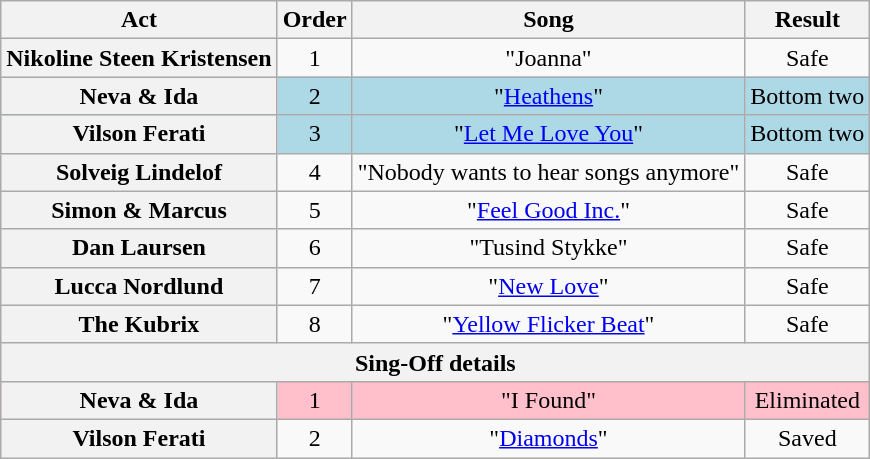<table class="wikitable plainrowheaders" style="text-align:center;">
<tr>
<th scope="col">Act</th>
<th scope="col">Order</th>
<th scope="col">Song</th>
<th scope="col">Result</th>
</tr>
<tr>
<th scope=row>Nikoline Steen Kristensen</th>
<td>1</td>
<td>"Joanna"</td>
<td>Safe</td>
</tr>
<tr style="background:lightblue">
<th scope=row>Neva & Ida</th>
<td>2</td>
<td>"<a href='#'>Heathens</a>"</td>
<td>Bottom two</td>
</tr>
<tr style="background:lightblue">
<th scope=row>Vilson Ferati</th>
<td>3</td>
<td>"<a href='#'>Let Me Love You</a>"</td>
<td>Bottom two</td>
</tr>
<tr>
<th scope=row>Solveig Lindelof</th>
<td>4</td>
<td>"Nobody wants to hear songs anymore"</td>
<td>Safe</td>
</tr>
<tr>
<th scope=row>Simon & Marcus</th>
<td>5</td>
<td>"<a href='#'>Feel Good Inc.</a>"</td>
<td>Safe</td>
</tr>
<tr>
<th scope=row>Dan Laursen</th>
<td>6</td>
<td>"Tusind Stykke"</td>
<td>Safe</td>
</tr>
<tr>
<th scope=row>Lucca Nordlund</th>
<td>7</td>
<td>"<a href='#'>New Love</a>"</td>
<td>Safe</td>
</tr>
<tr>
<th scope=row>The Kubrix</th>
<td>8</td>
<td>"<a href='#'>Yellow Flicker Beat</a>"</td>
<td>Safe</td>
</tr>
<tr>
<th colspan="4">Sing-Off details</th>
</tr>
<tr style="background:pink">
<th scope="row">Neva & Ida</th>
<td>1</td>
<td>"I Found"</td>
<td>Eliminated</td>
</tr>
<tr>
<th scope="row">Vilson Ferati</th>
<td>2</td>
<td>"<a href='#'>Diamonds</a>"</td>
<td>Saved</td>
</tr>
</table>
